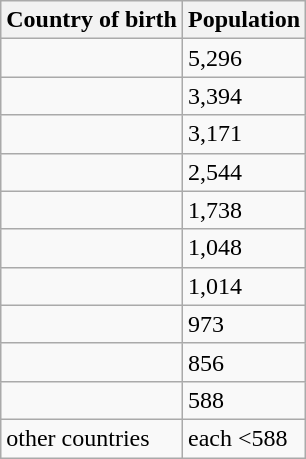<table class="wikitable floatright">
<tr>
<th>Country of birth</th>
<th>Population</th>
</tr>
<tr>
<td></td>
<td>5,296</td>
</tr>
<tr>
<td></td>
<td>3,394</td>
</tr>
<tr>
<td></td>
<td>3,171</td>
</tr>
<tr>
<td></td>
<td>2,544</td>
</tr>
<tr>
<td></td>
<td>1,738</td>
</tr>
<tr>
<td></td>
<td>1,048</td>
</tr>
<tr>
<td></td>
<td>1,014</td>
</tr>
<tr>
<td></td>
<td>973</td>
</tr>
<tr>
<td></td>
<td>856</td>
</tr>
<tr>
<td></td>
<td>588</td>
</tr>
<tr>
<td>other countries</td>
<td>each <588</td>
</tr>
</table>
